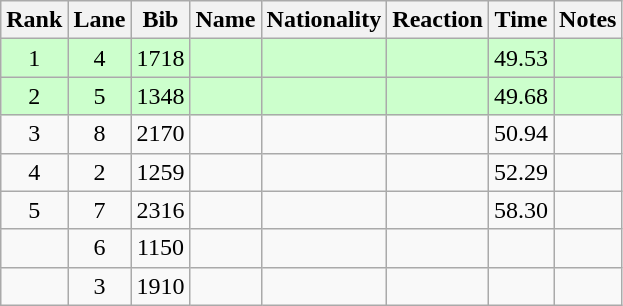<table class="wikitable sortable" style="text-align:center">
<tr>
<th>Rank</th>
<th>Lane</th>
<th>Bib</th>
<th>Name</th>
<th>Nationality</th>
<th>Reaction</th>
<th>Time</th>
<th>Notes</th>
</tr>
<tr bgcolor=ccffcc>
<td>1</td>
<td>4</td>
<td>1718</td>
<td align=left></td>
<td align=left></td>
<td></td>
<td>49.53</td>
<td><strong></strong></td>
</tr>
<tr bgcolor=ccffcc>
<td>2</td>
<td>5</td>
<td>1348</td>
<td align=left></td>
<td align=left></td>
<td></td>
<td>49.68</td>
<td><strong></strong></td>
</tr>
<tr>
<td>3</td>
<td>8</td>
<td>2170</td>
<td align=left></td>
<td align=left></td>
<td></td>
<td>50.94</td>
<td></td>
</tr>
<tr>
<td>4</td>
<td>2</td>
<td>1259</td>
<td align=left></td>
<td align=left></td>
<td></td>
<td>52.29</td>
<td></td>
</tr>
<tr>
<td>5</td>
<td>7</td>
<td>2316</td>
<td align=left></td>
<td align=left></td>
<td></td>
<td>58.30</td>
<td></td>
</tr>
<tr>
<td></td>
<td>6</td>
<td>1150</td>
<td align=left></td>
<td align=left></td>
<td></td>
<td></td>
<td><strong></strong></td>
</tr>
<tr>
<td></td>
<td>3</td>
<td>1910</td>
<td align=left></td>
<td align=left></td>
<td></td>
<td></td>
<td><strong></strong></td>
</tr>
</table>
